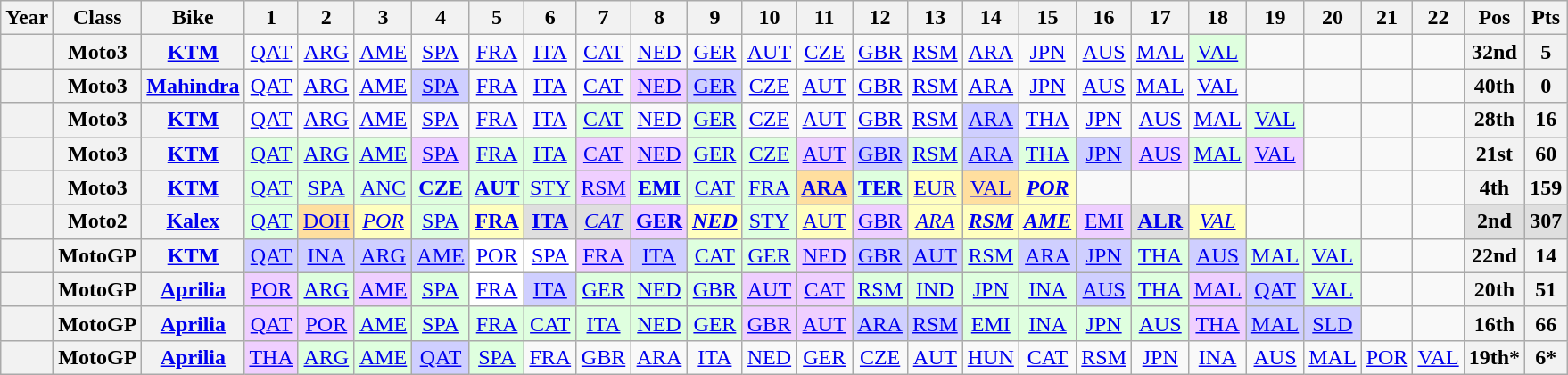<table class="wikitable" style="text-align:center;">
<tr>
<th>Year</th>
<th>Class</th>
<th>Bike</th>
<th>1</th>
<th>2</th>
<th>3</th>
<th>4</th>
<th>5</th>
<th>6</th>
<th>7</th>
<th>8</th>
<th>9</th>
<th>10</th>
<th>11</th>
<th>12</th>
<th>13</th>
<th>14</th>
<th>15</th>
<th>16</th>
<th>17</th>
<th>18</th>
<th>19</th>
<th>20</th>
<th>21</th>
<th>22</th>
<th>Pos</th>
<th>Pts</th>
</tr>
<tr>
<th></th>
<th>Moto3</th>
<th><a href='#'>KTM</a></th>
<td><a href='#'>QAT</a></td>
<td><a href='#'>ARG</a></td>
<td><a href='#'>AME</a></td>
<td><a href='#'>SPA</a></td>
<td><a href='#'>FRA</a></td>
<td><a href='#'>ITA</a></td>
<td><a href='#'>CAT</a></td>
<td><a href='#'>NED</a></td>
<td><a href='#'>GER</a></td>
<td><a href='#'>AUT</a></td>
<td><a href='#'>CZE</a></td>
<td><a href='#'>GBR</a></td>
<td><a href='#'>RSM</a></td>
<td><a href='#'>ARA</a></td>
<td><a href='#'>JPN</a></td>
<td><a href='#'>AUS</a></td>
<td><a href='#'>MAL</a></td>
<td style="background:#DFFFDF;"><a href='#'>VAL</a><br></td>
<td></td>
<td></td>
<td></td>
<td></td>
<th>32nd</th>
<th>5</th>
</tr>
<tr>
<th></th>
<th>Moto3</th>
<th><a href='#'>Mahindra</a></th>
<td><a href='#'>QAT</a></td>
<td><a href='#'>ARG</a></td>
<td><a href='#'>AME</a></td>
<td style="background:#CFCFFF;"><a href='#'>SPA</a><br></td>
<td><a href='#'>FRA</a></td>
<td><a href='#'>ITA</a></td>
<td><a href='#'>CAT</a></td>
<td style="background:#EFCFFF;"><a href='#'>NED</a><br></td>
<td style="background:#CFCFFF;"><a href='#'>GER</a><br></td>
<td><a href='#'>CZE</a></td>
<td><a href='#'>AUT</a></td>
<td><a href='#'>GBR</a></td>
<td><a href='#'>RSM</a></td>
<td><a href='#'>ARA</a></td>
<td><a href='#'>JPN</a></td>
<td><a href='#'>AUS</a></td>
<td><a href='#'>MAL</a></td>
<td><a href='#'>VAL</a></td>
<td></td>
<td></td>
<td></td>
<td></td>
<th>40th</th>
<th>0</th>
</tr>
<tr>
<th></th>
<th>Moto3</th>
<th><a href='#'>KTM</a></th>
<td><a href='#'>QAT</a></td>
<td><a href='#'>ARG</a></td>
<td><a href='#'>AME</a></td>
<td><a href='#'>SPA</a></td>
<td><a href='#'>FRA</a></td>
<td><a href='#'>ITA</a></td>
<td style="background:#DFFFDF;"><a href='#'>CAT</a><br></td>
<td><a href='#'>NED</a></td>
<td style="background:#DFFFDF;"><a href='#'>GER</a><br></td>
<td><a href='#'>CZE</a></td>
<td><a href='#'>AUT</a></td>
<td><a href='#'>GBR</a></td>
<td><a href='#'>RSM</a></td>
<td style="background:#CFCFFF;"><a href='#'>ARA</a><br></td>
<td><a href='#'>THA</a></td>
<td><a href='#'>JPN</a></td>
<td><a href='#'>AUS</a></td>
<td><a href='#'>MAL</a></td>
<td style="background:#DFFFDF;"><a href='#'>VAL</a><br></td>
<td></td>
<td></td>
<td></td>
<th>28th</th>
<th>16</th>
</tr>
<tr>
<th></th>
<th>Moto3</th>
<th><a href='#'>KTM</a></th>
<td style="background:#dfffdf;"><a href='#'>QAT</a><br></td>
<td style="background:#dfffdf;"><a href='#'>ARG</a><br></td>
<td style="background:#dfffdf;"><a href='#'>AME</a><br></td>
<td style="background:#efcfff;"><a href='#'>SPA</a><br></td>
<td style="background:#dfffdf;"><a href='#'>FRA</a><br></td>
<td style="background:#dfffdf;"><a href='#'>ITA</a><br></td>
<td style="background:#efcfff;"><a href='#'>CAT</a><br></td>
<td style="background:#efcfff;"><a href='#'>NED</a><br></td>
<td style="background:#dfffdf;"><a href='#'>GER</a><br></td>
<td style="background:#dfffdf;"><a href='#'>CZE</a><br></td>
<td style="background:#efcfff;"><a href='#'>AUT</a><br></td>
<td style="background:#cfcfff;"><a href='#'>GBR</a><br></td>
<td style="background:#dfffdf;"><a href='#'>RSM</a><br></td>
<td style="background:#cfcfff;"><a href='#'>ARA</a><br></td>
<td style="background:#dfffdf;"><a href='#'>THA</a><br></td>
<td style="background:#cfcfff;"><a href='#'>JPN</a><br></td>
<td style="background:#efcfff;"><a href='#'>AUS</a><br></td>
<td style="background:#dfffdf;"><a href='#'>MAL</a><br></td>
<td style="background:#efcfff;"><a href='#'>VAL</a><br></td>
<td></td>
<td></td>
<td></td>
<th>21st</th>
<th>60</th>
</tr>
<tr>
<th></th>
<th>Moto3</th>
<th><a href='#'>KTM</a></th>
<td style="background:#dfffdf;"><a href='#'>QAT</a><br></td>
<td style="background:#dfffdf;"><a href='#'>SPA</a><br></td>
<td style="background:#dfffdf;"><a href='#'>ANC</a><br></td>
<td style="background:#dfffdf;"><strong><a href='#'>CZE</a></strong><br></td>
<td style="background:#dfffdf;"><strong><a href='#'>AUT</a></strong><br></td>
<td style="background:#dfffdf;"><a href='#'>STY</a><br></td>
<td style="background:#efcfff;"><a href='#'>RSM</a><br></td>
<td style="background:#dfffdf;"><strong><a href='#'>EMI</a></strong><br></td>
<td style="background:#dfffdf;"><a href='#'>CAT</a><br></td>
<td style="background:#dfffdf;"><a href='#'>FRA</a><br></td>
<td style="background:#ffdf9f;"><strong><a href='#'>ARA</a></strong><br></td>
<td style="background:#dfffdf;"><strong><a href='#'>TER</a></strong><br></td>
<td style="background:#ffffbf;"><a href='#'>EUR</a><br></td>
<td style="background:#ffdf9f;"><a href='#'>VAL</a><br></td>
<td style="background:#ffffbf;"><strong><em><a href='#'>POR</a></em></strong><br></td>
<td></td>
<td></td>
<td></td>
<td></td>
<td></td>
<td></td>
<td></td>
<th>4th</th>
<th>159</th>
</tr>
<tr>
<th></th>
<th>Moto2</th>
<th><a href='#'>Kalex</a></th>
<td style="background:#dfffdf;"><a href='#'>QAT</a><br></td>
<td style="background:#ffdf9f;"><a href='#'>DOH</a><br></td>
<td style="background:#ffffbf;"><em><a href='#'>POR</a></em><br></td>
<td style="background:#dfffdf;"><a href='#'>SPA</a><br></td>
<td style="background:#ffffbf;"><strong><a href='#'>FRA</a></strong><br></td>
<td style="background:#dfdfdf;"><strong><a href='#'>ITA</a></strong><br></td>
<td style="background:#dfdfdf;"><em><a href='#'>CAT</a></em><br></td>
<td style="background:#efcfff;"><strong><a href='#'>GER</a></strong><br></td>
<td style="background:#ffffbf;"><strong><em><a href='#'>NED</a></em></strong><br></td>
<td style="background:#dfffdf;"><a href='#'>STY</a><br></td>
<td style="background:#ffffbf;"><a href='#'>AUT</a><br></td>
<td style="background:#efcfff;"><a href='#'>GBR</a><br></td>
<td style="background:#ffffbf;"><em><a href='#'>ARA</a></em><br></td>
<td style="background:#ffffbf;"><strong><em><a href='#'>RSM</a></em></strong><br></td>
<td style="background:#ffffbf;"><strong><em><a href='#'>AME</a></em></strong><br></td>
<td style="background:#efcfff;"><a href='#'>EMI</a><br></td>
<td style="background:#dfdfdf;"><strong><a href='#'>ALR</a></strong><br></td>
<td style="background:#ffffbf;"><em><a href='#'>VAL</a></em><br></td>
<td></td>
<td></td>
<td></td>
<td></td>
<th style="background:#dfdfdf;">2nd</th>
<th style="background:#dfdfdf;">307</th>
</tr>
<tr>
<th></th>
<th>MotoGP</th>
<th><a href='#'>KTM</a></th>
<td style="background:#cfcfff;"><a href='#'>QAT</a><br></td>
<td style="background:#cfcfff;"><a href='#'>INA</a><br></td>
<td style="background:#cfcfff;"><a href='#'>ARG</a><br></td>
<td style="background:#cfcfff;"><a href='#'>AME</a><br></td>
<td style="background:#ffffff;"><a href='#'>POR</a><br></td>
<td style="background:#ffffff;"><a href='#'>SPA</a><br></td>
<td style="background:#efcfff;"><a href='#'>FRA</a><br></td>
<td style="background:#cfcfff;"><a href='#'>ITA</a><br></td>
<td style="background:#dfffdf;"><a href='#'>CAT</a><br></td>
<td style="background:#dfffdf;"><a href='#'>GER</a><br></td>
<td style="background:#efcfff;"><a href='#'>NED</a><br></td>
<td style="background:#cfcfff;"><a href='#'>GBR</a><br></td>
<td style="background:#cfcfff;"><a href='#'>AUT</a><br></td>
<td style="background:#dfffdf;"><a href='#'>RSM</a><br></td>
<td style="background:#cfcfff;"><a href='#'>ARA</a><br></td>
<td style="background:#cfcfff;"><a href='#'>JPN</a><br></td>
<td style="background:#dfffdf;"><a href='#'>THA</a><br></td>
<td style="background:#cfcfff;"><a href='#'>AUS</a><br></td>
<td style="background:#dfffdf;"><a href='#'>MAL</a><br></td>
<td style="background:#dfffdf;"><a href='#'>VAL</a><br></td>
<td></td>
<td></td>
<th>22nd</th>
<th>14</th>
</tr>
<tr>
<th></th>
<th>MotoGP</th>
<th><a href='#'>Aprilia</a></th>
<td style="background:#efcfff;"><a href='#'>POR</a><br></td>
<td style="background:#dfffdf;"><a href='#'>ARG</a><br></td>
<td style="background:#efcfff;"><a href='#'>AME</a><br></td>
<td style="background:#dfffdf;"><a href='#'>SPA</a><br></td>
<td style="background:#ffffff;"><a href='#'>FRA</a><br></td>
<td style="background:#cfcfff;"><a href='#'>ITA</a><br></td>
<td style="background:#dfffdf;"><a href='#'>GER</a><br></td>
<td style="background:#dfffdf;"><a href='#'>NED</a><br></td>
<td style="background:#dfffdf;"><a href='#'>GBR</a><br></td>
<td style="background:#efcfff;"><a href='#'>AUT</a><br></td>
<td style="background:#efcfff;"><a href='#'>CAT</a><br></td>
<td style="background:#dfffdf;"><a href='#'>RSM</a><br></td>
<td style="background:#dfffdf;"><a href='#'>IND</a><br></td>
<td style="background:#dfffdf;"><a href='#'>JPN</a><br></td>
<td style="background:#dfffdf;"><a href='#'>INA</a><br></td>
<td style="background:#cfcfff;"><a href='#'>AUS</a><br></td>
<td style="background:#dfffdf;"><a href='#'>THA</a><br></td>
<td style="background:#efcfff;"><a href='#'>MAL</a><br></td>
<td style="background:#cfcfff;"><a href='#'>QAT</a><br></td>
<td style="background:#dfffdf;"><a href='#'>VAL</a><br></td>
<td></td>
<td></td>
<th>20th</th>
<th>51</th>
</tr>
<tr>
<th></th>
<th>MotoGP</th>
<th><a href='#'>Aprilia</a></th>
<td style="background:#EFCFFF;"><a href='#'>QAT</a><br></td>
<td style="background:#EFCFFF;"><a href='#'>POR</a><br></td>
<td style="background:#DFFFDF;"><a href='#'>AME</a><br></td>
<td style="background:#DFFFDF;"><a href='#'>SPA</a><br></td>
<td style="background:#DFFFDF;"><a href='#'>FRA</a><br></td>
<td style="background:#DFFFDF;"><a href='#'>CAT</a><br></td>
<td style="background:#DFFFDF;"><a href='#'>ITA</a><br></td>
<td style="background:#DFFFDF;"><a href='#'>NED</a><br></td>
<td style="background:#DFFFDF;"><a href='#'>GER</a><br></td>
<td style="background:#EFCFFF;"><a href='#'>GBR</a><br></td>
<td style="background:#EFCFFF;"><a href='#'>AUT</a><br></td>
<td style="background:#CFCFFF;"><a href='#'>ARA</a><br></td>
<td style="background:#CFCFFF;"><a href='#'>RSM</a><br></td>
<td style="background:#DFFFDF;"><a href='#'>EMI</a><br></td>
<td style="background:#DFFFDF;"><a href='#'>INA</a><br></td>
<td style="background:#DFFFDF;"><a href='#'>JPN</a><br></td>
<td style="background:#DFFFDF;"><a href='#'>AUS</a><br></td>
<td style="background:#EFCFFF;"><a href='#'>THA</a><br></td>
<td style="background:#CFCFFF;"><a href='#'>MAL</a><br></td>
<td style="background:#CFCFFF;"><a href='#'>SLD</a><br></td>
<td></td>
<td></td>
<th>16th</th>
<th>66</th>
</tr>
<tr>
<th></th>
<th>MotoGP</th>
<th><a href='#'>Aprilia</a></th>
<td style="background:#EFCFFF;"><a href='#'>THA</a><br></td>
<td style="background:#DFFFDF;"><a href='#'>ARG</a><br></td>
<td style="background:#DFFFDF;"><a href='#'>AME</a><br></td>
<td style="background:#CFCFFF;"><a href='#'>QAT</a><br></td>
<td style="background:#DFFFDF;"><a href='#'>SPA</a><br></td>
<td style="background:#;"><a href='#'>FRA</a><br></td>
<td style="background:#;"><a href='#'>GBR</a><br></td>
<td style="background:#;"><a href='#'>ARA</a><br></td>
<td style="background:#;"><a href='#'>ITA</a><br></td>
<td style="background:#;"><a href='#'>NED</a><br></td>
<td style="background:#;"><a href='#'>GER</a><br></td>
<td style="background:#;"><a href='#'>CZE</a><br></td>
<td style="background:#;"><a href='#'>AUT</a><br></td>
<td style="background:#;"><a href='#'>HUN</a><br></td>
<td style="background:#;"><a href='#'>CAT</a><br></td>
<td style="background:#;"><a href='#'>RSM</a><br></td>
<td style="background:#;"><a href='#'>JPN</a><br></td>
<td style="background:#;"><a href='#'>INA</a><br></td>
<td style="background:#;"><a href='#'>AUS</a><br></td>
<td style="background:#;"><a href='#'>MAL</a><br></td>
<td style="background:#;"><a href='#'>POR</a><br></td>
<td style="background:#;"><a href='#'>VAL</a><br></td>
<th>19th*</th>
<th>6*</th>
</tr>
</table>
